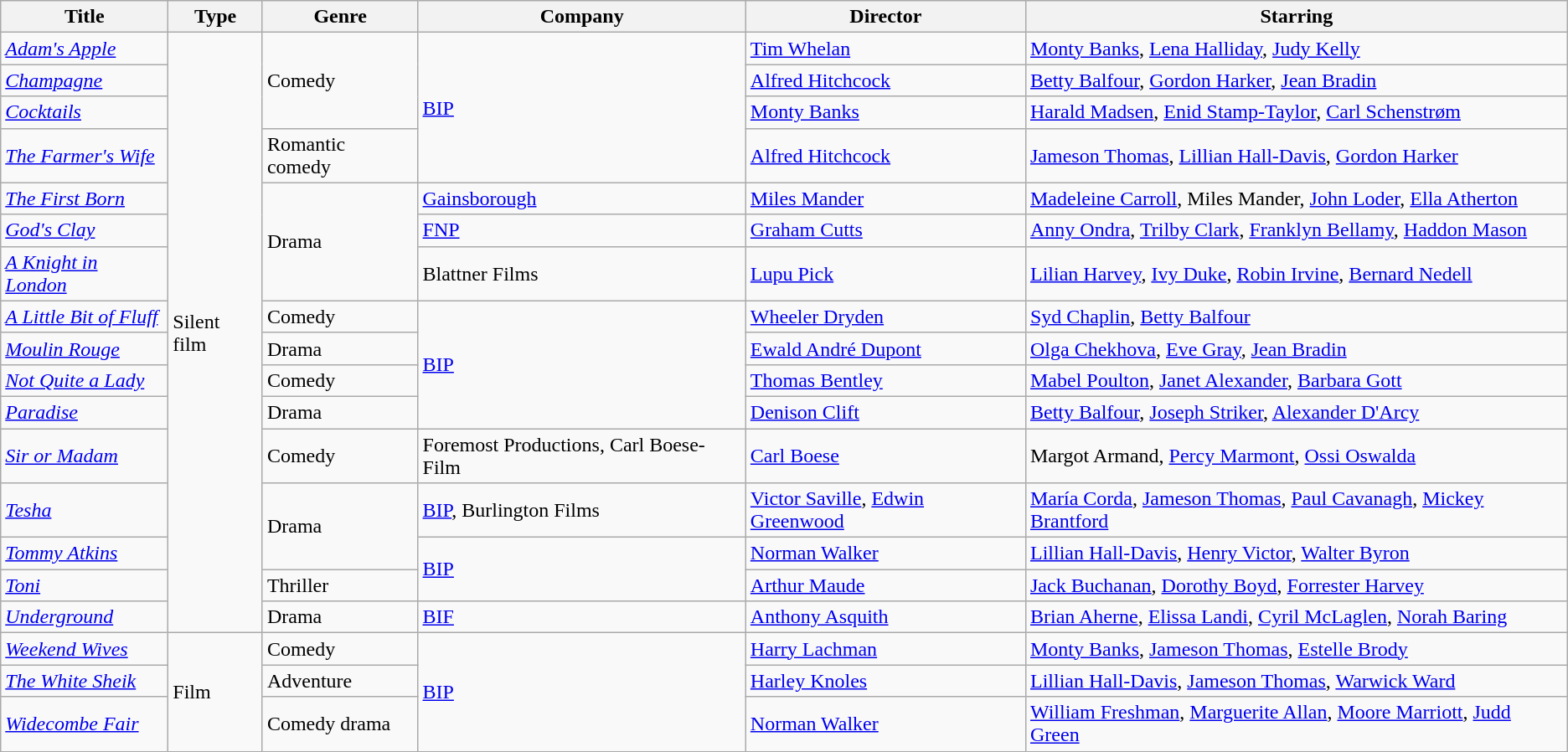<table class="wikitable unsortable">
<tr>
<th>Title</th>
<th>Type</th>
<th>Genre</th>
<th>Company</th>
<th>Director</th>
<th>Starring</th>
</tr>
<tr>
<td><em><a href='#'>Adam's Apple</a></em></td>
<td rowspan="16">Silent film</td>
<td rowspan="3">Comedy</td>
<td rowspan="4"><a href='#'>BIP</a></td>
<td><a href='#'>Tim Whelan</a></td>
<td><a href='#'>Monty Banks</a>, <a href='#'>Lena Halliday</a>, <a href='#'>Judy Kelly</a></td>
</tr>
<tr>
<td><em><a href='#'>Champagne</a></em></td>
<td><a href='#'>Alfred Hitchcock</a></td>
<td><a href='#'>Betty Balfour</a>, <a href='#'>Gordon Harker</a>, <a href='#'>Jean Bradin</a></td>
</tr>
<tr>
<td><em><a href='#'>Cocktails</a></em></td>
<td><a href='#'>Monty Banks</a></td>
<td><a href='#'>Harald Madsen</a>, <a href='#'>Enid Stamp-Taylor</a>, <a href='#'>Carl Schenstrøm</a></td>
</tr>
<tr>
<td><em><a href='#'>The Farmer's Wife</a></em></td>
<td>Romantic comedy</td>
<td><a href='#'>Alfred Hitchcock</a></td>
<td><a href='#'>Jameson Thomas</a>, <a href='#'>Lillian Hall-Davis</a>, <a href='#'>Gordon Harker</a></td>
</tr>
<tr>
<td><em><a href='#'>The First Born</a></em></td>
<td rowspan="3">Drama</td>
<td><a href='#'>Gainsborough</a></td>
<td><a href='#'>Miles Mander</a></td>
<td><a href='#'>Madeleine Carroll</a>, Miles Mander, <a href='#'>John Loder</a>, <a href='#'>Ella Atherton</a></td>
</tr>
<tr>
<td><em><a href='#'>God's Clay</a></em></td>
<td><a href='#'>FNP</a></td>
<td><a href='#'>Graham Cutts</a></td>
<td><a href='#'>Anny Ondra</a>, <a href='#'>Trilby Clark</a>, <a href='#'>Franklyn Bellamy</a>, <a href='#'>Haddon Mason</a></td>
</tr>
<tr>
<td><em><a href='#'>A Knight in London</a></em></td>
<td>Blattner Films</td>
<td><a href='#'>Lupu Pick</a></td>
<td><a href='#'>Lilian Harvey</a>, <a href='#'>Ivy Duke</a>, <a href='#'>Robin Irvine</a>, <a href='#'>Bernard Nedell</a></td>
</tr>
<tr>
<td><em><a href='#'>A Little Bit of Fluff</a></em></td>
<td>Comedy</td>
<td rowspan="4"><a href='#'>BIP</a></td>
<td><a href='#'>Wheeler Dryden</a></td>
<td><a href='#'>Syd Chaplin</a>, <a href='#'>Betty Balfour</a></td>
</tr>
<tr>
<td><em><a href='#'>Moulin Rouge</a></em></td>
<td>Drama</td>
<td><a href='#'>Ewald André Dupont</a></td>
<td><a href='#'>Olga Chekhova</a>, <a href='#'>Eve Gray</a>, <a href='#'>Jean Bradin</a></td>
</tr>
<tr>
<td><em><a href='#'>Not Quite a Lady</a></em></td>
<td>Comedy</td>
<td><a href='#'>Thomas Bentley</a></td>
<td><a href='#'>Mabel Poulton</a>, <a href='#'>Janet Alexander</a>, <a href='#'>Barbara Gott</a></td>
</tr>
<tr>
<td><em><a href='#'>Paradise</a></em></td>
<td>Drama</td>
<td><a href='#'>Denison Clift</a></td>
<td><a href='#'>Betty Balfour</a>, <a href='#'>Joseph Striker</a>, <a href='#'>Alexander D'Arcy</a></td>
</tr>
<tr>
<td><em><a href='#'>Sir or Madam</a></em></td>
<td>Comedy</td>
<td>Foremost Productions, Carl Boese-Film</td>
<td><a href='#'>Carl Boese</a></td>
<td>Margot Armand, <a href='#'>Percy Marmont</a>, <a href='#'>Ossi Oswalda</a></td>
</tr>
<tr>
<td><em><a href='#'>Tesha</a></em></td>
<td rowspan="2">Drama</td>
<td><a href='#'>BIP</a>, Burlington Films</td>
<td><a href='#'>Victor Saville</a>, <a href='#'>Edwin Greenwood</a></td>
<td><a href='#'>María Corda</a>, <a href='#'>Jameson Thomas</a>, <a href='#'>Paul Cavanagh</a>, <a href='#'>Mickey Brantford</a></td>
</tr>
<tr>
<td><em><a href='#'>Tommy Atkins</a></em></td>
<td rowspan="2"><a href='#'>BIP</a></td>
<td><a href='#'>Norman Walker</a></td>
<td><a href='#'>Lillian Hall-Davis</a>, <a href='#'>Henry Victor</a>, <a href='#'>Walter Byron</a></td>
</tr>
<tr>
<td><em><a href='#'>Toni</a></em></td>
<td>Thriller</td>
<td><a href='#'>Arthur Maude</a></td>
<td><a href='#'>Jack Buchanan</a>, <a href='#'>Dorothy Boyd</a>, <a href='#'>Forrester Harvey</a></td>
</tr>
<tr>
<td><em><a href='#'>Underground</a></em></td>
<td>Drama</td>
<td><a href='#'>BIF</a></td>
<td><a href='#'>Anthony Asquith</a></td>
<td><a href='#'>Brian Aherne</a>, <a href='#'>Elissa Landi</a>, <a href='#'>Cyril McLaglen</a>, <a href='#'>Norah Baring</a></td>
</tr>
<tr>
<td><em><a href='#'>Weekend Wives</a></em></td>
<td rowspan="3">Film</td>
<td>Comedy</td>
<td rowspan="3"><a href='#'>BIP</a></td>
<td><a href='#'>Harry Lachman</a></td>
<td><a href='#'>Monty Banks</a>, <a href='#'>Jameson Thomas</a>, <a href='#'>Estelle Brody</a></td>
</tr>
<tr>
<td><em><a href='#'>The White Sheik</a></em></td>
<td>Adventure</td>
<td><a href='#'>Harley Knoles</a></td>
<td><a href='#'>Lillian Hall-Davis</a>, <a href='#'>Jameson Thomas</a>, <a href='#'>Warwick Ward</a></td>
</tr>
<tr>
<td><em><a href='#'>Widecombe Fair</a></em></td>
<td>Comedy drama</td>
<td><a href='#'>Norman Walker</a></td>
<td><a href='#'>William Freshman</a>, <a href='#'>Marguerite Allan</a>, <a href='#'>Moore Marriott</a>, <a href='#'>Judd Green</a></td>
</tr>
</table>
